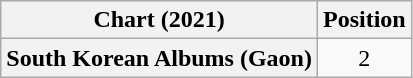<table class="wikitable plainrowheaders" style="text-align:center">
<tr>
<th scope="col">Chart (2021)</th>
<th scope="col">Position</th>
</tr>
<tr>
<th scope="row">South Korean Albums (Gaon)</th>
<td>2</td>
</tr>
</table>
